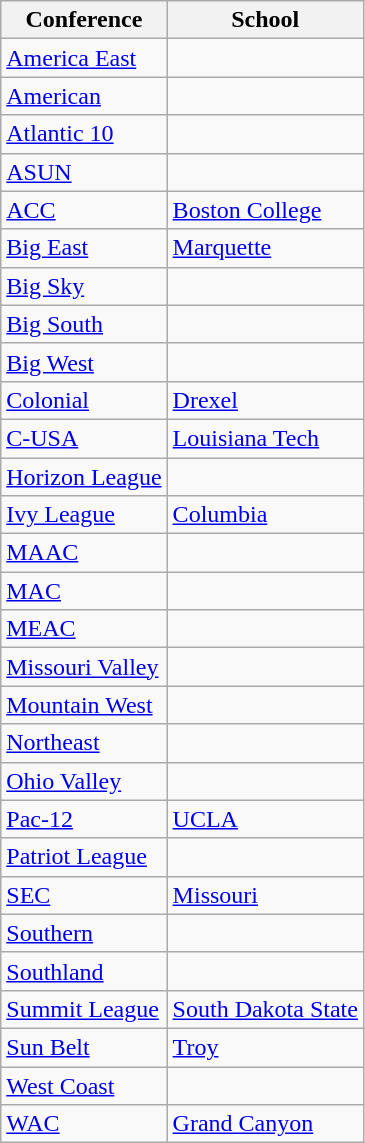<table class="wikitable sortable">
<tr>
<th>Conference</th>
<th>School</th>
</tr>
<tr>
<td><a href='#'>America East</a></td>
<td></td>
</tr>
<tr>
<td><a href='#'>American</a></td>
<td></td>
</tr>
<tr>
<td><a href='#'>Atlantic 10</a></td>
<td></td>
</tr>
<tr>
<td><a href='#'>ASUN</a></td>
<td></td>
</tr>
<tr>
<td><a href='#'>ACC</a></td>
<td><a href='#'>Boston College</a></td>
</tr>
<tr>
<td><a href='#'>Big East</a></td>
<td><a href='#'>Marquette</a></td>
</tr>
<tr>
<td><a href='#'>Big Sky</a></td>
<td></td>
</tr>
<tr>
<td><a href='#'>Big South</a></td>
<td></td>
</tr>
<tr>
<td><a href='#'>Big West</a></td>
<td></td>
</tr>
<tr>
<td><a href='#'>Colonial</a></td>
<td><a href='#'>Drexel</a></td>
</tr>
<tr>
<td><a href='#'>C-USA</a></td>
<td><a href='#'>Louisiana Tech</a></td>
</tr>
<tr>
<td><a href='#'>Horizon League</a></td>
<td></td>
</tr>
<tr>
<td><a href='#'>Ivy League</a></td>
<td><a href='#'>Columbia</a></td>
</tr>
<tr>
<td><a href='#'>MAAC</a></td>
<td></td>
</tr>
<tr>
<td><a href='#'>MAC</a></td>
<td></td>
</tr>
<tr>
<td><a href='#'>MEAC</a></td>
<td></td>
</tr>
<tr>
<td><a href='#'>Missouri Valley</a></td>
<td></td>
</tr>
<tr>
<td><a href='#'>Mountain West</a></td>
<td></td>
</tr>
<tr>
<td><a href='#'>Northeast</a></td>
<td></td>
</tr>
<tr>
<td><a href='#'>Ohio Valley</a></td>
<td></td>
</tr>
<tr>
<td><a href='#'>Pac-12</a></td>
<td><a href='#'>UCLA</a></td>
</tr>
<tr>
<td><a href='#'>Patriot League</a></td>
<td></td>
</tr>
<tr>
<td><a href='#'>SEC</a></td>
<td><a href='#'>Missouri</a></td>
</tr>
<tr>
<td><a href='#'>Southern</a></td>
<td></td>
</tr>
<tr>
<td><a href='#'>Southland</a></td>
<td></td>
</tr>
<tr>
<td><a href='#'>Summit League</a></td>
<td><a href='#'>South Dakota State</a></td>
</tr>
<tr>
<td><a href='#'>Sun Belt</a></td>
<td><a href='#'>Troy</a></td>
</tr>
<tr>
<td><a href='#'>West Coast</a></td>
<td></td>
</tr>
<tr>
<td><a href='#'>WAC</a></td>
<td><a href='#'>Grand Canyon</a></td>
</tr>
</table>
